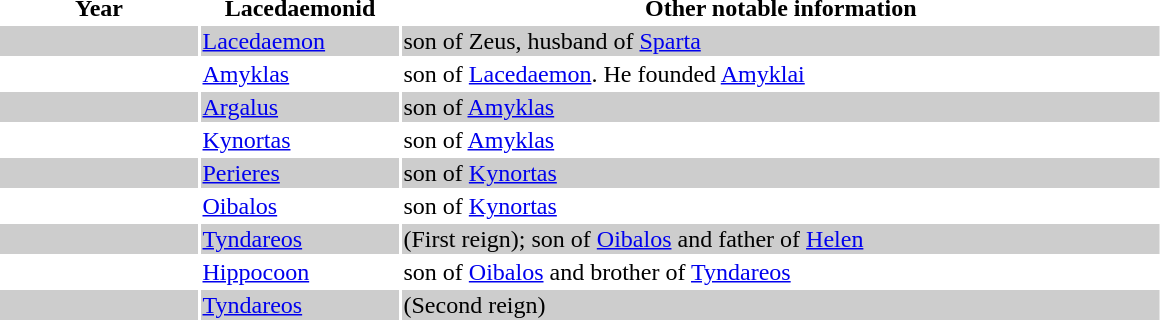<table border="0" width=777px>
<tr>
<th>Year</th>
<th>Lacedaemonid</th>
<th>Other notable information</th>
</tr>
<tr bgcolor="#cdcdcd">
<td width=130px></td>
<td width=130px><a href='#'>Lacedaemon</a></td>
<td>son of Zeus, husband of <a href='#'>Sparta</a></td>
</tr>
<tr>
<td></td>
<td><a href='#'>Amyklas</a></td>
<td>son of <a href='#'>Lacedaemon</a>. He founded <a href='#'>Amyklai</a></td>
</tr>
<tr bgcolor="#cdcdcd">
<td></td>
<td><a href='#'>Argalus</a></td>
<td>son of <a href='#'>Amyklas</a></td>
</tr>
<tr>
<td></td>
<td><a href='#'>Kynortas</a></td>
<td>son of <a href='#'>Amyklas</a></td>
</tr>
<tr bgcolor="#cdcdcd">
<td></td>
<td><a href='#'>Perieres</a></td>
<td>son of <a href='#'>Kynortas</a></td>
</tr>
<tr>
<td></td>
<td><a href='#'>Oibalos</a></td>
<td>son of <a href='#'>Kynortas</a></td>
</tr>
<tr bgcolor="#cdcdcd">
<td></td>
<td><a href='#'>Tyndareos</a></td>
<td>(First reign); son of <a href='#'>Oibalos</a> and father of <a href='#'>Helen</a></td>
</tr>
<tr>
<td></td>
<td><a href='#'>Hippocoon</a></td>
<td>son of <a href='#'>Oibalos</a> and brother of <a href='#'>Tyndareos</a></td>
</tr>
<tr bgcolor="#cdcdcd">
<td></td>
<td><a href='#'>Tyndareos</a></td>
<td>(Second reign)</td>
</tr>
</table>
